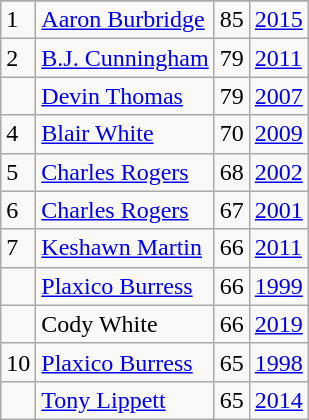<table class="wikitable">
<tr>
</tr>
<tr>
<td>1</td>
<td><a href='#'>Aaron Burbridge</a></td>
<td>85</td>
<td><a href='#'>2015</a></td>
</tr>
<tr>
<td>2</td>
<td><a href='#'>B.J. Cunningham</a></td>
<td>79</td>
<td><a href='#'>2011</a></td>
</tr>
<tr>
<td></td>
<td><a href='#'>Devin Thomas</a></td>
<td>79</td>
<td><a href='#'>2007</a></td>
</tr>
<tr>
<td>4</td>
<td><a href='#'>Blair White</a></td>
<td>70</td>
<td><a href='#'>2009</a></td>
</tr>
<tr>
<td>5</td>
<td><a href='#'>Charles Rogers</a></td>
<td>68</td>
<td><a href='#'>2002</a></td>
</tr>
<tr>
<td>6</td>
<td><a href='#'>Charles Rogers</a></td>
<td>67</td>
<td><a href='#'>2001</a></td>
</tr>
<tr>
<td>7</td>
<td><a href='#'>Keshawn Martin</a></td>
<td>66</td>
<td><a href='#'>2011</a></td>
</tr>
<tr>
<td></td>
<td><a href='#'>Plaxico Burress</a></td>
<td>66</td>
<td><a href='#'>1999</a></td>
</tr>
<tr>
<td></td>
<td>Cody White</td>
<td>66</td>
<td><a href='#'>2019</a></td>
</tr>
<tr>
<td>10</td>
<td><a href='#'>Plaxico Burress</a></td>
<td>65</td>
<td><a href='#'>1998</a></td>
</tr>
<tr>
<td></td>
<td><a href='#'>Tony Lippett</a></td>
<td>65</td>
<td><a href='#'>2014</a></td>
</tr>
</table>
